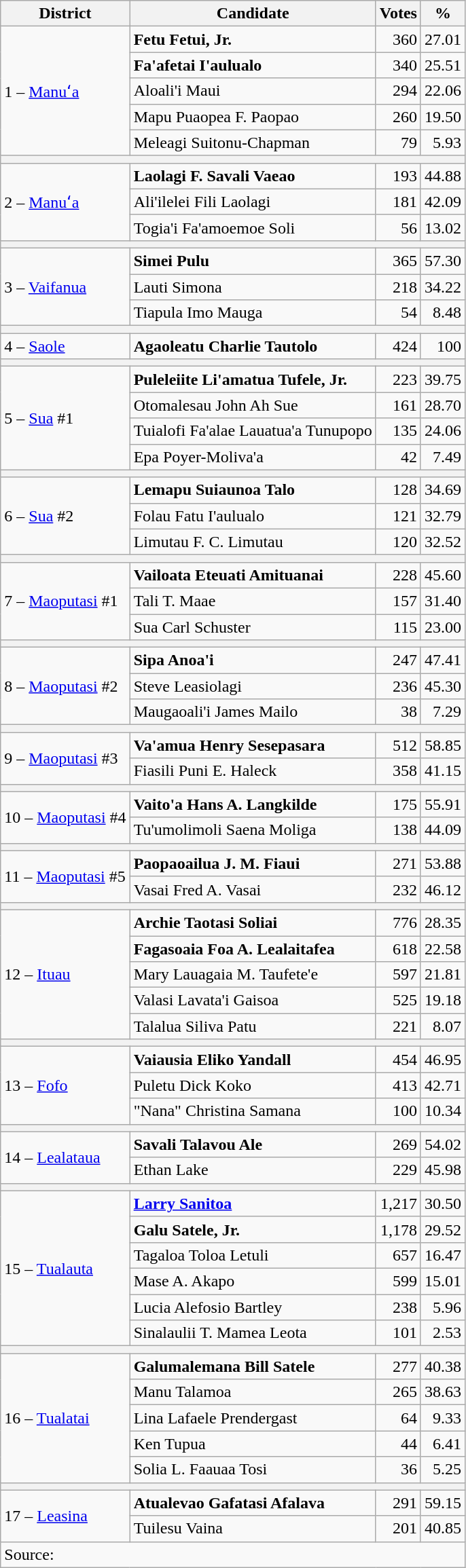<table class=wikitable style=text-align:right>
<tr>
<th>District</th>
<th>Candidate</th>
<th>Votes</th>
<th>%</th>
</tr>
<tr>
<td align=left rowspan=5>1 – <a href='#'>Manuʻa</a></td>
<td align=left><strong>Fetu Fetui, Jr.</strong></td>
<td>360</td>
<td>27.01</td>
</tr>
<tr>
<td align=left><strong>Fa'afetai I'aulualo</strong></td>
<td>340</td>
<td>25.51</td>
</tr>
<tr>
<td align=left>Aloali'i Maui</td>
<td>294</td>
<td>22.06</td>
</tr>
<tr>
<td align=left>Mapu Puaopea F. Paopao</td>
<td>260</td>
<td>19.50</td>
</tr>
<tr>
<td align=left>Meleagi Suitonu-Chapman</td>
<td>79</td>
<td>5.93</td>
</tr>
<tr>
<th colspan=4></th>
</tr>
<tr>
<td align=left rowspan=3>2 – <a href='#'>Manuʻa</a></td>
<td align=left><strong>Laolagi F. Savali Vaeao</strong></td>
<td>193</td>
<td>44.88</td>
</tr>
<tr>
<td align=left>Ali'ilelei Fili Laolagi</td>
<td>181</td>
<td>42.09</td>
</tr>
<tr>
<td align=left>Togia'i Fa'amoemoe Soli</td>
<td>56</td>
<td>13.02</td>
</tr>
<tr>
<th colspan=4></th>
</tr>
<tr>
<td align=left rowspan=3>3 – <a href='#'>Vaifanua</a></td>
<td align=left><strong>Simei Pulu</strong></td>
<td>365</td>
<td>57.30</td>
</tr>
<tr>
<td align=left>Lauti Simona</td>
<td>218</td>
<td>34.22</td>
</tr>
<tr>
<td align=left>Tiapula Imo Mauga</td>
<td>54</td>
<td>8.48</td>
</tr>
<tr>
<th colspan=4></th>
</tr>
<tr>
<td align=left>4 – <a href='#'>Saole</a></td>
<td align=left><strong>Agaoleatu Charlie Tautolo</strong></td>
<td>424</td>
<td>100</td>
</tr>
<tr>
<th colspan=4></th>
</tr>
<tr>
<td align=left rowspan=4>5 – <a href='#'>Sua</a> #1</td>
<td align=left><strong>Puleleiite Li'amatua Tufele, Jr.</strong></td>
<td>223</td>
<td>39.75</td>
</tr>
<tr>
<td align=left>Otomalesau John Ah Sue</td>
<td>161</td>
<td>28.70</td>
</tr>
<tr>
<td align=left>Tuialofi Fa'alae Lauatua'a Tunupopo</td>
<td>135</td>
<td>24.06</td>
</tr>
<tr>
<td align=left>Epa Poyer-Moliva'a</td>
<td>42</td>
<td>7.49</td>
</tr>
<tr>
<th colspan=4></th>
</tr>
<tr>
<td align=left rowspan=3>6 – <a href='#'>Sua</a> #2</td>
<td align=left><strong>Lemapu Suiaunoa Talo</strong></td>
<td>128</td>
<td>34.69</td>
</tr>
<tr>
<td align=left>Folau Fatu I'aulualo</td>
<td>121</td>
<td>32.79</td>
</tr>
<tr>
<td align=left>Limutau F. C. Limutau</td>
<td>120</td>
<td>32.52</td>
</tr>
<tr>
<th colspan=4></th>
</tr>
<tr>
<td align=left rowspan=3>7 – <a href='#'>Maoputasi</a> #1</td>
<td align=left><strong>Vailoata Eteuati Amituanai</strong></td>
<td>228</td>
<td>45.60</td>
</tr>
<tr>
<td align=left>Tali T. Maae</td>
<td>157</td>
<td>31.40</td>
</tr>
<tr>
<td align=left>Sua Carl Schuster</td>
<td>115</td>
<td>23.00</td>
</tr>
<tr>
<th colspan=4></th>
</tr>
<tr>
<td align=left rowspan=3>8 – <a href='#'>Maoputasi</a> #2</td>
<td align=left><strong>Sipa Anoa'i</strong></td>
<td>247</td>
<td>47.41</td>
</tr>
<tr>
<td align=left>Steve Leasiolagi</td>
<td>236</td>
<td>45.30</td>
</tr>
<tr>
<td align=left>Maugaoali'i James Mailo</td>
<td>38</td>
<td>7.29</td>
</tr>
<tr>
<th colspan=4></th>
</tr>
<tr>
<td align=left rowspan=2>9 – <a href='#'>Maoputasi</a> #3</td>
<td align=left><strong>Va'amua Henry Sesepasara</strong></td>
<td>512</td>
<td>58.85</td>
</tr>
<tr>
<td align=left>Fiasili Puni E. Haleck</td>
<td>358</td>
<td>41.15</td>
</tr>
<tr>
<th colspan=4></th>
</tr>
<tr>
<td align=left rowspan=2>10 – <a href='#'>Maoputasi</a> #4</td>
<td align=left><strong>Vaito'a Hans A. Langkilde</strong></td>
<td>175</td>
<td>55.91</td>
</tr>
<tr>
<td align=left>Tu'umolimoli Saena Moliga</td>
<td>138</td>
<td>44.09</td>
</tr>
<tr>
<th colspan=4></th>
</tr>
<tr>
<td align=left rowspan=2>11 – <a href='#'>Maoputasi</a> #5</td>
<td align=left><strong>Paopaoailua J. M. Fiaui</strong></td>
<td>271</td>
<td>53.88</td>
</tr>
<tr>
<td align=left>Vasai Fred A. Vasai</td>
<td>232</td>
<td>46.12</td>
</tr>
<tr>
<th colspan=4></th>
</tr>
<tr>
<td align=left rowspan=5>12 – <a href='#'>Ituau</a></td>
<td align=left><strong>Archie Taotasi Soliai</strong></td>
<td>776</td>
<td>28.35</td>
</tr>
<tr>
<td align=left><strong>Fagasoaia Foa A. Lealaitafea</strong></td>
<td>618</td>
<td>22.58</td>
</tr>
<tr>
<td align=left>Mary Lauagaia M. Taufete'e</td>
<td>597</td>
<td>21.81</td>
</tr>
<tr>
<td align=left>Valasi Lavata'i Gaisoa</td>
<td>525</td>
<td>19.18</td>
</tr>
<tr>
<td align=left>Talalua Siliva Patu</td>
<td>221</td>
<td>8.07</td>
</tr>
<tr>
<th colspan=4></th>
</tr>
<tr>
<td align=left rowspan=3>13 – <a href='#'>Fofo</a></td>
<td align=left><strong>Vaiausia Eliko Yandall</strong></td>
<td>454</td>
<td>46.95</td>
</tr>
<tr>
<td align=left>Puletu Dick Koko</td>
<td>413</td>
<td>42.71</td>
</tr>
<tr>
<td align=left>"Nana" Christina Samana</td>
<td>100</td>
<td>10.34</td>
</tr>
<tr>
<th colspan=4></th>
</tr>
<tr>
<td align=left rowspan=2>14 – <a href='#'>Lealataua</a></td>
<td align=left><strong>Savali Talavou Ale</strong></td>
<td>269</td>
<td>54.02</td>
</tr>
<tr>
<td align=left>Ethan Lake</td>
<td>229</td>
<td>45.98</td>
</tr>
<tr>
<th colspan=4></th>
</tr>
<tr>
<td align=left rowspan=6>15 – <a href='#'>Tualauta</a></td>
<td align=left><strong><a href='#'>Larry Sanitoa</a></strong></td>
<td>1,217</td>
<td>30.50</td>
</tr>
<tr>
<td align=left><strong>Galu Satele, Jr.</strong></td>
<td>1,178</td>
<td>29.52</td>
</tr>
<tr>
<td align=left>Tagaloa Toloa Letuli</td>
<td>657</td>
<td>16.47</td>
</tr>
<tr>
<td align=left>Mase A. Akapo</td>
<td>599</td>
<td>15.01</td>
</tr>
<tr>
<td align=left>Lucia Alefosio Bartley</td>
<td>238</td>
<td>5.96</td>
</tr>
<tr>
<td align=left>Sinalaulii T. Mamea Leota</td>
<td>101</td>
<td>2.53</td>
</tr>
<tr>
<th colspan=4></th>
</tr>
<tr>
<td align=left rowspan=5>16 – <a href='#'>Tualatai</a></td>
<td align=left><strong>Galumalemana Bill Satele</strong></td>
<td>277</td>
<td>40.38</td>
</tr>
<tr>
<td align=left>Manu Talamoa</td>
<td>265</td>
<td>38.63</td>
</tr>
<tr>
<td align=left>Lina Lafaele Prendergast</td>
<td>64</td>
<td>9.33</td>
</tr>
<tr>
<td align=left>Ken Tupua</td>
<td>44</td>
<td>6.41</td>
</tr>
<tr>
<td align=left>Solia L. Faauaa Tosi</td>
<td>36</td>
<td>5.25</td>
</tr>
<tr>
<th colspan=4></th>
</tr>
<tr>
<td align=left rowspan=2>17 – <a href='#'>Leasina</a></td>
<td align=left><strong>Atualevao Gafatasi Afalava</strong></td>
<td>291</td>
<td>59.15</td>
</tr>
<tr>
<td align=left>Tuilesu Vaina</td>
<td>201</td>
<td>40.85</td>
</tr>
<tr>
<td align=left colspan=4>Source:</td>
</tr>
</table>
